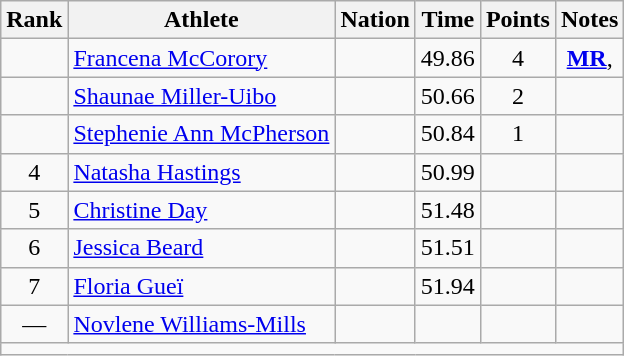<table class="wikitable mw-datatable sortable" style="text-align:center;">
<tr>
<th>Rank</th>
<th>Athlete</th>
<th>Nation</th>
<th>Time</th>
<th>Points</th>
<th>Notes</th>
</tr>
<tr>
<td></td>
<td align=left><a href='#'>Francena McCorory</a></td>
<td align=left></td>
<td>49.86</td>
<td>4</td>
<td><strong><a href='#'>MR</a></strong>, </td>
</tr>
<tr>
<td></td>
<td align=left><a href='#'>Shaunae Miller-Uibo</a></td>
<td align=left></td>
<td>50.66</td>
<td>2</td>
<td></td>
</tr>
<tr>
<td></td>
<td align=left><a href='#'>Stephenie Ann McPherson</a></td>
<td align=left></td>
<td>50.84</td>
<td>1</td>
<td></td>
</tr>
<tr>
<td>4</td>
<td align=left><a href='#'>Natasha Hastings</a></td>
<td align=left></td>
<td>50.99</td>
<td></td>
<td></td>
</tr>
<tr>
<td>5</td>
<td align=left><a href='#'>Christine Day</a></td>
<td align=left></td>
<td>51.48</td>
<td></td>
<td></td>
</tr>
<tr>
<td>6</td>
<td align=left><a href='#'>Jessica Beard</a></td>
<td align=left></td>
<td>51.51</td>
<td></td>
<td></td>
</tr>
<tr>
<td>7</td>
<td align=left><a href='#'>Floria Gueï</a></td>
<td align=left></td>
<td>51.94</td>
<td></td>
<td></td>
</tr>
<tr>
<td>—</td>
<td align=left><a href='#'>Novlene Williams-Mills</a></td>
<td align=left></td>
<td></td>
<td></td>
<td></td>
</tr>
<tr class="sortbottom">
<td colspan=6></td>
</tr>
</table>
